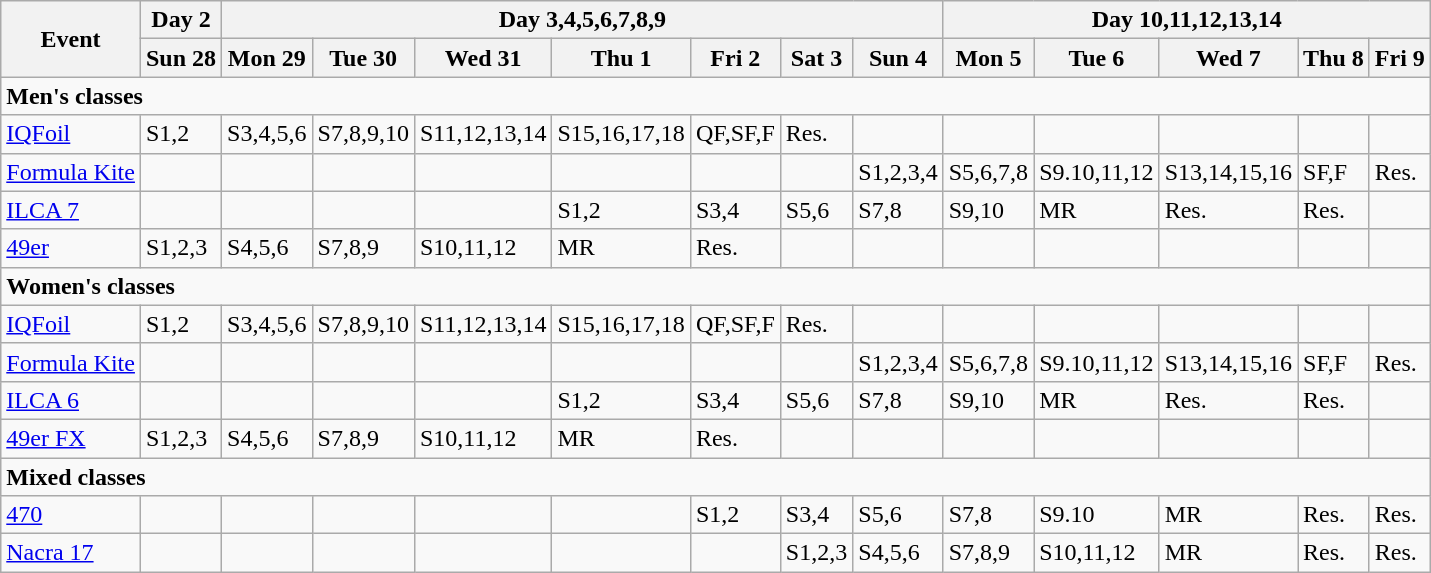<table class="wikitable olympic-schedule sailing">
<tr>
<th rowspan=2>Event</th>
<th>Day 2</th>
<th colspan=7>Day 3,4,5,6,7,8,9</th>
<th colspan=5>Day 10,11,12,13,14</th>
</tr>
<tr>
<th>Sun 28</th>
<th>Mon 29</th>
<th>Tue 30</th>
<th>Wed 31</th>
<th>Thu 1</th>
<th>Fri 2</th>
<th>Sat 3</th>
<th>Sun 4</th>
<th>Mon 5</th>
<th>Tue 6</th>
<th>Wed 7</th>
<th>Thu 8</th>
<th>Fri 9</th>
</tr>
<tr>
<td colspan=14 class="event"><strong>Men's classes</strong></td>
</tr>
<tr>
<td class="event"><a href='#'>IQFoil</a></td>
<td class="series">S1,2</td>
<td class="series">S3,4,5,6</td>
<td class="series">S7,8,9,10</td>
<td class="series">S11,12,13,14</td>
<td class="series">S15,16,17,18</td>
<td class="medal-race">QF,SF,F</td>
<td>Res.</td>
<td></td>
<td></td>
<td></td>
<td></td>
<td></td>
<td></td>
</tr>
<tr>
<td class="event"><a href='#'>Formula Kite</a></td>
<td></td>
<td></td>
<td></td>
<td></td>
<td></td>
<td></td>
<td></td>
<td class="series">S1,2,3,4</td>
<td class="series">S5,6,7,8</td>
<td class="series">S9.10,11,12</td>
<td class="series">S13,14,15,16</td>
<td class="medal-race">SF,F</td>
<td>Res.</td>
</tr>
<tr>
<td class="event"><a href='#'>ILCA 7</a></td>
<td></td>
<td></td>
<td></td>
<td></td>
<td class="series">S1,2</td>
<td class="series">S3,4</td>
<td class="series">S5,6</td>
<td class="series">S7,8</td>
<td class="series">S9,10</td>
<td class="medal-race">MR</td>
<td>Res.</td>
<td>Res.</td>
<td></td>
</tr>
<tr>
<td class="event"><a href='#'>49er</a></td>
<td class="series">S1,2,3</td>
<td class="series">S4,5,6</td>
<td class="series">S7,8,9</td>
<td class="series">S10,11,12</td>
<td class="medal-race">MR</td>
<td>Res.</td>
<td></td>
<td></td>
<td></td>
<td></td>
<td></td>
<td></td>
</tr>
<tr>
<td colspan=14 class="event"><strong>Women's classes</strong></td>
</tr>
<tr>
<td class="event"><a href='#'>IQFoil</a></td>
<td class="series">S1,2</td>
<td class="series">S3,4,5,6</td>
<td class="series">S7,8,9,10</td>
<td class="series">S11,12,13,14</td>
<td class="series">S15,16,17,18</td>
<td class="medal-race">QF,SF,F</td>
<td>Res.</td>
<td></td>
<td></td>
<td></td>
<td></td>
<td></td>
<td></td>
</tr>
<tr>
<td class="event"><a href='#'>Formula Kite</a></td>
<td></td>
<td></td>
<td></td>
<td></td>
<td></td>
<td></td>
<td></td>
<td class="series">S1,2,3,4</td>
<td class="series">S5,6,7,8</td>
<td class="series">S9.10,11,12</td>
<td class="series">S13,14,15,16</td>
<td class="medal-race">SF,F</td>
<td>Res.</td>
</tr>
<tr>
<td class="event"><a href='#'>ILCA 6</a></td>
<td></td>
<td></td>
<td></td>
<td></td>
<td class="series">S1,2</td>
<td class="series">S3,4</td>
<td class="series">S5,6</td>
<td class="series">S7,8</td>
<td class="series">S9,10</td>
<td class="medal-race">MR</td>
<td>Res.</td>
<td>Res.</td>
<td></td>
</tr>
<tr>
<td class="event"><a href='#'>49er FX</a></td>
<td class="series">S1,2,3</td>
<td class="series">S4,5,6</td>
<td class="series">S7,8,9</td>
<td class="series">S10,11,12</td>
<td class="medal-race">MR</td>
<td>Res.</td>
<td></td>
<td></td>
<td></td>
<td></td>
<td></td>
<td></td>
</tr>
<tr>
<td colspan=14 class="event"><strong>Mixed classes</strong></td>
</tr>
<tr>
<td class="event"><a href='#'>470</a></td>
<td></td>
<td></td>
<td></td>
<td></td>
<td></td>
<td class="series">S1,2</td>
<td class="series">S3,4</td>
<td class="series">S5,6</td>
<td class="series">S7,8</td>
<td class="series">S9.10</td>
<td class="medal-race">MR</td>
<td>Res.</td>
<td>Res.</td>
</tr>
<tr>
<td class="event"><a href='#'>Nacra 17</a></td>
<td></td>
<td></td>
<td></td>
<td></td>
<td></td>
<td></td>
<td class="series">S1,2,3</td>
<td class="series">S4,5,6</td>
<td class="series">S7,8,9</td>
<td class="series">S10,11,12</td>
<td class="medal-race">MR</td>
<td>Res.</td>
<td>Res.</td>
</tr>
</table>
